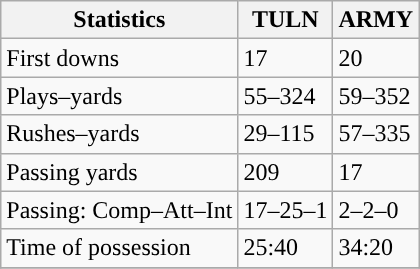<table class="wikitable" style="float: left;">
<tr>
<th>Statistics</th>
<th>TULN</th>
<th>ARMY</th>
</tr>
<tr>
<td>First downs</td>
<td>17</td>
<td>20</td>
</tr>
<tr>
<td>Plays–yards</td>
<td>55–324</td>
<td>59–352</td>
</tr>
<tr>
<td>Rushes–yards</td>
<td>29–115</td>
<td>57–335</td>
</tr>
<tr>
<td>Passing yards</td>
<td>209</td>
<td>17</td>
</tr>
<tr>
<td>Passing: Comp–Att–Int</td>
<td>17–25–1</td>
<td>2–2–0</td>
</tr>
<tr>
<td>Time of possession</td>
<td>25:40</td>
<td>34:20</td>
</tr>
<tr>
</tr>
</table>
